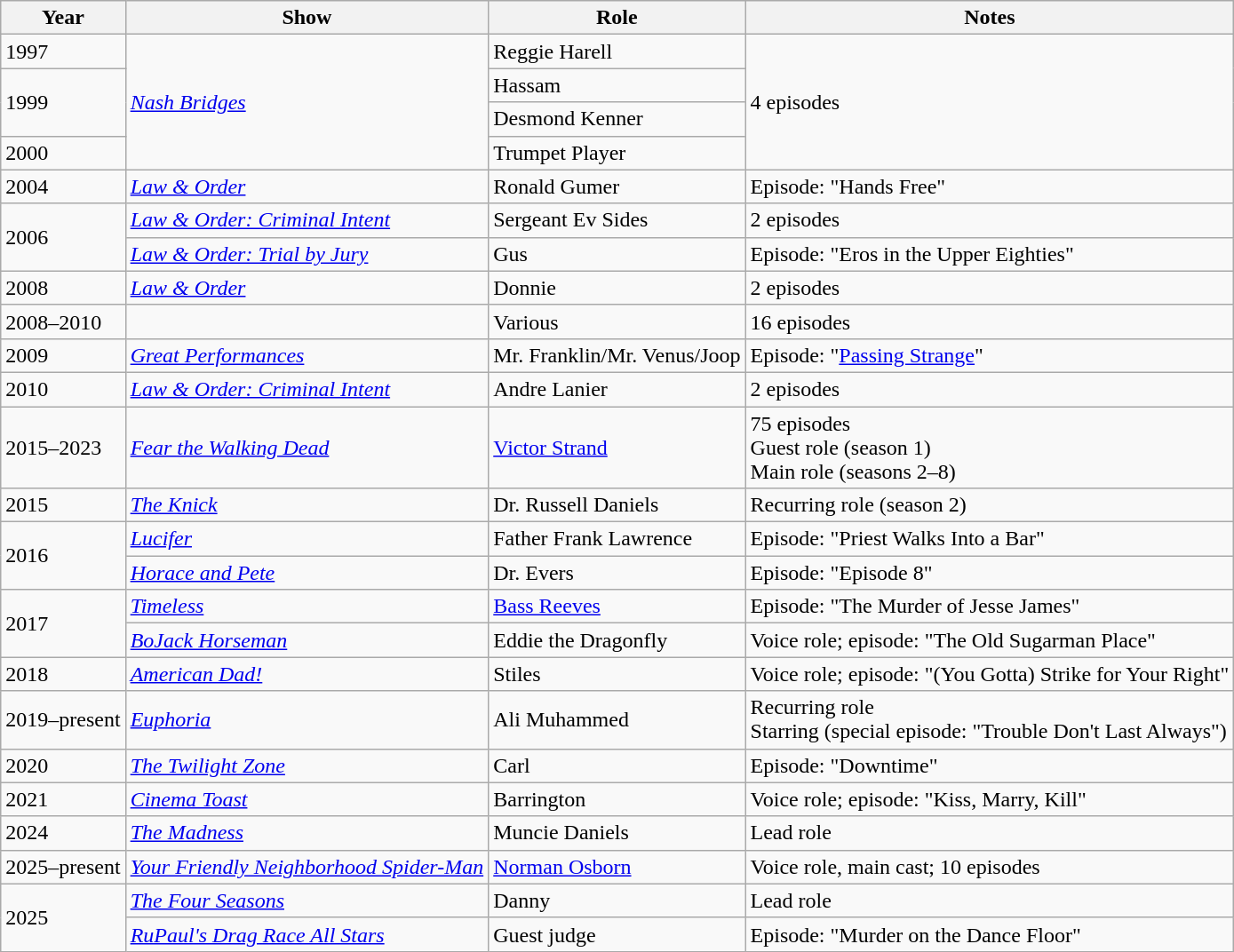<table class="wikitable sortable">
<tr>
<th>Year</th>
<th>Show</th>
<th>Role</th>
<th>Notes</th>
</tr>
<tr>
<td>1997</td>
<td rowspan="4"><em><a href='#'>Nash Bridges</a></em></td>
<td>Reggie Harell</td>
<td rowspan="4">4 episodes</td>
</tr>
<tr>
<td rowspan="2">1999</td>
<td>Hassam</td>
</tr>
<tr>
<td>Desmond Kenner</td>
</tr>
<tr>
<td>2000</td>
<td>Trumpet Player</td>
</tr>
<tr>
<td>2004</td>
<td><em><a href='#'>Law & Order</a></em></td>
<td>Ronald Gumer</td>
<td>Episode: "Hands Free"</td>
</tr>
<tr>
<td rowspan="2">2006</td>
<td><em><a href='#'>Law & Order: Criminal Intent</a></em></td>
<td>Sergeant Ev Sides</td>
<td>2 episodes</td>
</tr>
<tr>
<td><em><a href='#'>Law & Order: Trial by Jury</a></em></td>
<td>Gus</td>
<td>Episode: "Eros in the Upper Eighties"</td>
</tr>
<tr>
<td>2008</td>
<td><em><a href='#'>Law & Order</a></em></td>
<td>Donnie</td>
<td>2 episodes</td>
</tr>
<tr>
<td>2008–2010</td>
<td><em></em></td>
<td>Various</td>
<td>16 episodes</td>
</tr>
<tr>
<td>2009</td>
<td><em><a href='#'>Great Performances</a></em></td>
<td>Mr. Franklin/Mr. Venus/Joop</td>
<td>Episode: "<a href='#'>Passing Strange</a>"</td>
</tr>
<tr>
<td>2010</td>
<td><em><a href='#'>Law & Order: Criminal Intent</a></em></td>
<td>Andre Lanier</td>
<td>2 episodes</td>
</tr>
<tr>
<td>2015–2023</td>
<td><em><a href='#'>Fear the Walking Dead</a></em></td>
<td><a href='#'>Victor Strand</a></td>
<td>75 episodes <br>Guest role (season 1)<br>Main role (seasons 2–8)</td>
</tr>
<tr>
<td>2015</td>
<td><em><a href='#'>The Knick</a></em></td>
<td>Dr. Russell Daniels</td>
<td>Recurring role (season 2)</td>
</tr>
<tr>
<td rowspan="2">2016</td>
<td><em><a href='#'>Lucifer</a></em></td>
<td>Father Frank Lawrence</td>
<td>Episode: "Priest Walks Into a Bar"</td>
</tr>
<tr>
<td><em><a href='#'>Horace and Pete</a></em></td>
<td>Dr. Evers</td>
<td>Episode: "Episode 8"</td>
</tr>
<tr>
<td rowspan="2">2017</td>
<td><em><a href='#'>Timeless</a></em></td>
<td><a href='#'>Bass Reeves</a></td>
<td>Episode: "The Murder of Jesse James"</td>
</tr>
<tr>
<td><em><a href='#'>BoJack Horseman</a></em></td>
<td>Eddie the Dragonfly</td>
<td>Voice role; episode: "The Old Sugarman Place"</td>
</tr>
<tr>
<td>2018</td>
<td><em><a href='#'>American Dad!</a></em></td>
<td>Stiles</td>
<td>Voice role; episode: "(You Gotta) Strike for Your Right"</td>
</tr>
<tr>
<td>2019–present</td>
<td><em><a href='#'>Euphoria</a></em></td>
<td>Ali Muhammed</td>
<td>Recurring role <br>Starring (special episode: "Trouble Don't Last Always")</td>
</tr>
<tr>
<td>2020</td>
<td><em><a href='#'>The Twilight Zone</a></em></td>
<td>Carl</td>
<td>Episode: "Downtime"</td>
</tr>
<tr>
<td>2021</td>
<td><em><a href='#'>Cinema Toast</a></em></td>
<td>Barrington</td>
<td>Voice role; episode: "Kiss, Marry, Kill"</td>
</tr>
<tr>
<td>2024</td>
<td><em><a href='#'>The Madness</a></em></td>
<td>Muncie Daniels</td>
<td>Lead role</td>
</tr>
<tr>
<td>2025–present</td>
<td><em><a href='#'>Your Friendly Neighborhood Spider-Man</a></em></td>
<td><a href='#'>Norman Osborn</a></td>
<td>Voice role, main cast; 10 episodes</td>
</tr>
<tr>
<td rowspan="2">2025</td>
<td><em><a href='#'>The Four Seasons</a></em></td>
<td>Danny</td>
<td>Lead role</td>
</tr>
<tr>
<td><em><a href='#'>RuPaul's Drag Race All Stars</a></em></td>
<td>Guest judge</td>
<td>Episode: "Murder on the Dance Floor"</td>
</tr>
</table>
